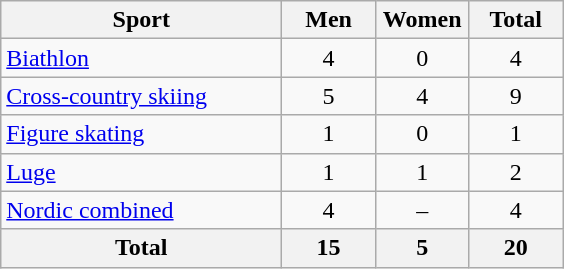<table class="wikitable sortable" style="text-align:center;">
<tr>
<th width=180>Sport</th>
<th width=55>Men</th>
<th width=55>Women</th>
<th width=55>Total</th>
</tr>
<tr>
<td align=left><a href='#'>Biathlon</a></td>
<td>4</td>
<td>0</td>
<td>4</td>
</tr>
<tr>
<td align=left><a href='#'>Cross-country skiing</a></td>
<td>5</td>
<td>4</td>
<td>9</td>
</tr>
<tr>
<td align=left><a href='#'>Figure skating</a></td>
<td>1</td>
<td>0</td>
<td>1</td>
</tr>
<tr>
<td align=left><a href='#'>Luge</a></td>
<td>1</td>
<td>1</td>
<td>2</td>
</tr>
<tr>
<td align=left><a href='#'>Nordic combined</a></td>
<td>4</td>
<td>–</td>
<td>4</td>
</tr>
<tr>
<th>Total</th>
<th>15</th>
<th>5</th>
<th>20</th>
</tr>
</table>
